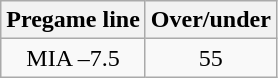<table class="wikitable">
<tr align="center">
<th style=>Pregame line</th>
<th style=>Over/under</th>
</tr>
<tr align="center">
<td>MIA –7.5</td>
<td>55</td>
</tr>
</table>
